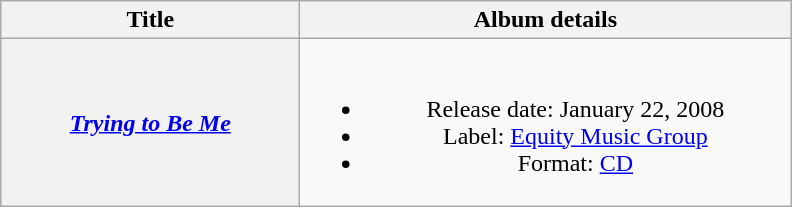<table class="wikitable plainrowheaders" style="text-align:center;">
<tr>
<th style="width:12em;">Title</th>
<th style="width:20em;">Album details</th>
</tr>
<tr>
<th scope="row"><em><a href='#'>Trying to Be Me</a></em></th>
<td><br><ul><li>Release date: January 22, 2008</li><li>Label: <a href='#'>Equity Music Group</a></li><li>Format: <a href='#'>CD</a></li></ul></td>
</tr>
</table>
